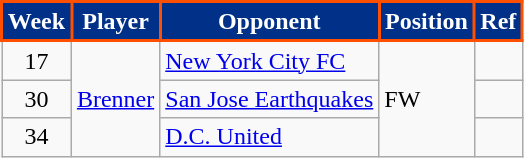<table class=wikitable>
<tr>
<th style="background:#003087; color:#FFFFFF; border:2px solid #FE5000;" scope="col">Week</th>
<th style="background:#003087; color:#FFFFFF; border:2px solid #FE5000;" scope="col">Player</th>
<th style="background:#003087; color:#FFFFFF; border:2px solid #FE5000;" scope="col">Opponent</th>
<th style="background:#003087; color:#FFFFFF; border:2px solid #FE5000;" scope="col">Position</th>
<th style="background:#003087; color:#FFFFFF; border:2px solid #FE5000;" scope="col">Ref</th>
</tr>
<tr>
<td align=center>17</td>
<td rowspan="3"> <a href='#'>Brenner</a></td>
<td><a href='#'>New York City FC</a></td>
<td rowspan="3">FW</td>
<td></td>
</tr>
<tr>
<td align=center>30</td>
<td><a href='#'>San Jose Earthquakes</a></td>
<td></td>
</tr>
<tr>
<td align=center>34</td>
<td><a href='#'>D.C. United</a></td>
<td></td>
</tr>
</table>
